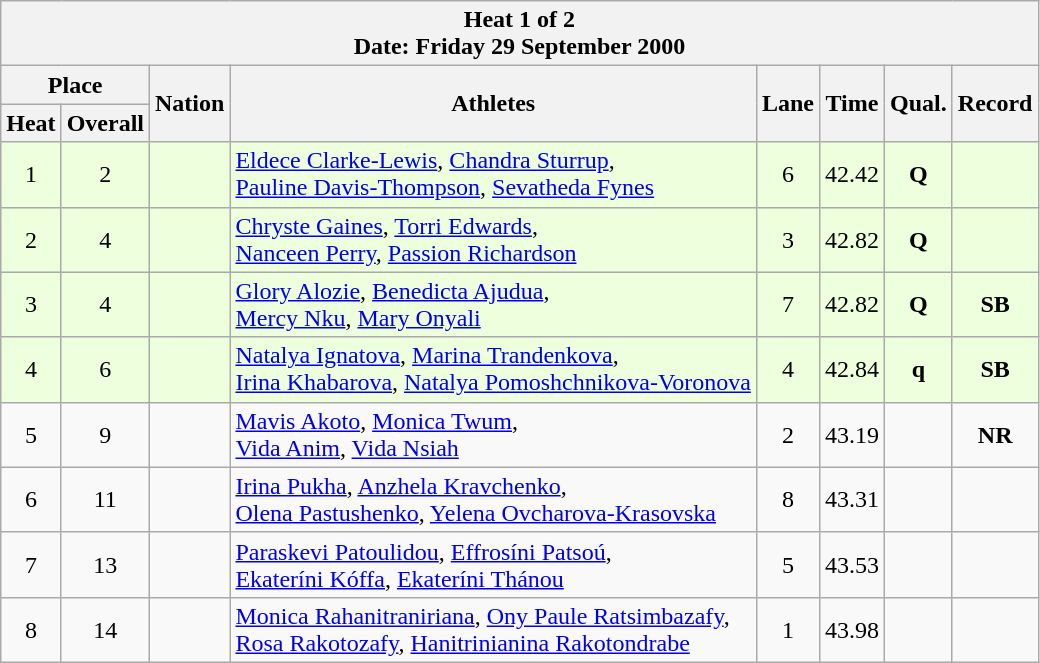<table class="wikitable sortable">
<tr>
<th colspan=9>Heat 1 of 2 <br> Date: Friday 29 September 2000</th>
</tr>
<tr>
<th colspan=2>Place</th>
<th rowspan=2>Nation</th>
<th rowspan=2>Athletes</th>
<th rowspan=2>Lane</th>
<th rowspan=2>Time</th>
<th rowspan=2>Qual.</th>
<th rowspan=2>Record</th>
</tr>
<tr>
<th>Heat</th>
<th>Overall</th>
</tr>
<tr bgcolor = "eeffdd">
<td align=center>1</td>
<td align=center>2</td>
<td align=left></td>
<td align=left><a href='#'>Eldece Clarke-Lewis</a>, <a href='#'>Chandra Sturrup</a>,<br><a href='#'>Pauline Davis-Thompson</a>, <a href='#'>Sevatheda Fynes</a></td>
<td align=center>6</td>
<td align=center>42.42</td>
<td align=center><strong>Q</strong></td>
<td align=center></td>
</tr>
<tr bgcolor = "eeffdd">
<td align=center>2</td>
<td align=center>4</td>
<td align=left></td>
<td align=left><a href='#'>Chryste Gaines</a>, <a href='#'>Torri Edwards</a>,<br><a href='#'>Nanceen Perry</a>, <a href='#'>Passion Richardson</a></td>
<td align=center>3</td>
<td align=center>42.82</td>
<td align=center><strong>Q</strong></td>
<td align=center></td>
</tr>
<tr bgcolor = "eeffdd">
<td align=center>3</td>
<td align=center>4</td>
<td align=left></td>
<td align=left><a href='#'>Glory Alozie</a>, <a href='#'>Benedicta Ajudua</a>,<br><a href='#'>Mercy Nku</a>, <a href='#'>Mary Onyali</a></td>
<td align=center>7</td>
<td align=center>42.82</td>
<td align=center><strong>Q</strong></td>
<td align=center><strong>SB</strong></td>
</tr>
<tr bgcolor = "eeffdd">
<td align=center>4</td>
<td align=center>6</td>
<td align=left></td>
<td align=left><a href='#'>Natalya Ignatova</a>, <a href='#'>Marina Trandenkova</a>,<br><a href='#'>Irina Khabarova</a>, <a href='#'>Natalya Pomoshchnikova-Voronova</a></td>
<td align=center>4</td>
<td align=center>42.84</td>
<td align=center><strong>q</strong></td>
<td align=center><strong>SB</strong></td>
</tr>
<tr>
<td align=center>5</td>
<td align=center>9</td>
<td align=left></td>
<td align=left><a href='#'>Mavis Akoto</a>, <a href='#'>Monica Twum</a>,<br><a href='#'>Vida Anim</a>, <a href='#'>Vida Nsiah</a></td>
<td align=center>2</td>
<td align=center>43.19</td>
<td align=center></td>
<td align=center><strong>NR</strong></td>
</tr>
<tr>
<td align=center>6</td>
<td align=center>11</td>
<td align=left></td>
<td align=left><a href='#'>Irina Pukha</a>, <a href='#'>Anzhela Kravchenko</a>,<br><a href='#'>Olena Pastushenko</a>, <a href='#'>Yelena Ovcharova-Krasovska</a></td>
<td align=center>8</td>
<td align=center>43.31</td>
<td align=center></td>
<td align=center></td>
</tr>
<tr>
<td align=center>7</td>
<td align=center>13</td>
<td align=LEFT></td>
<td align=left><a href='#'>Paraskevi Patoulidou</a>, <a href='#'>Effrosíni Patsoú</a>,<br><a href='#'>Ekateríni Kóffa</a>, <a href='#'>Ekateríni Thánou</a></td>
<td align=center>5</td>
<td align=center>43.53</td>
<td align=center></td>
<td align=center></td>
</tr>
<tr>
<td align=center>8</td>
<td align=center>14</td>
<td align=left></td>
<td align=left><a href='#'>Monica Rahanitraniriana</a>, <a href='#'>Ony Paule Ratsimbazafy</a>,<br><a href='#'>Rosa Rakotozafy</a>, <a href='#'>Hanitrinianina Rakotondrabe</a></td>
<td align=center>1</td>
<td align=center>43.98</td>
<td align=center></td>
<td align=center></td>
</tr>
</table>
